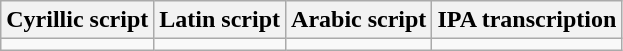<table class="wikitable">
<tr>
<th>Cyrillic script</th>
<th>Latin script</th>
<th>Arabic script</th>
<th>IPA transcription</th>
</tr>
<tr>
<td></td>
<td></td>
<td></td>
<td></td>
</tr>
</table>
